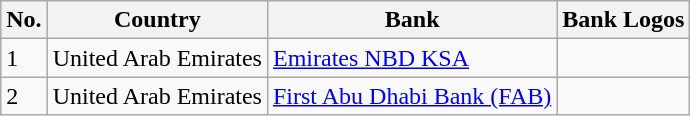<table class="wikitable sortable">
<tr>
<th>No.</th>
<th>Country</th>
<th>Bank</th>
<th>Bank Logos</th>
</tr>
<tr>
<td>1</td>
<td> United Arab Emirates</td>
<td><a href='#'>Emirates NBD KSA</a></td>
<td></td>
</tr>
<tr>
<td>2</td>
<td> United Arab Emirates</td>
<td><a href='#'>First Abu Dhabi Bank (FAB)</a></td>
<td></td>
</tr>
</table>
